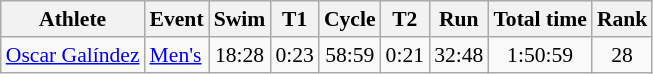<table class=wikitable style="font-size:90%">
<tr>
<th>Athlete</th>
<th>Event</th>
<th>Swim</th>
<th>T1</th>
<th>Cycle</th>
<th>T2</th>
<th>Run</th>
<th>Total time</th>
<th>Rank</th>
</tr>
<tr>
<td><a href='#'>Oscar Galíndez</a></td>
<td><a href='#'>Men's</a></td>
<td style="text-align:center;">18:28</td>
<td style="text-align:center;">0:23</td>
<td style="text-align:center;">58:59</td>
<td style="text-align:center;">0:21</td>
<td style="text-align:center;">32:48</td>
<td style="text-align:center;">1:50:59</td>
<td style="text-align:center;">28</td>
</tr>
</table>
